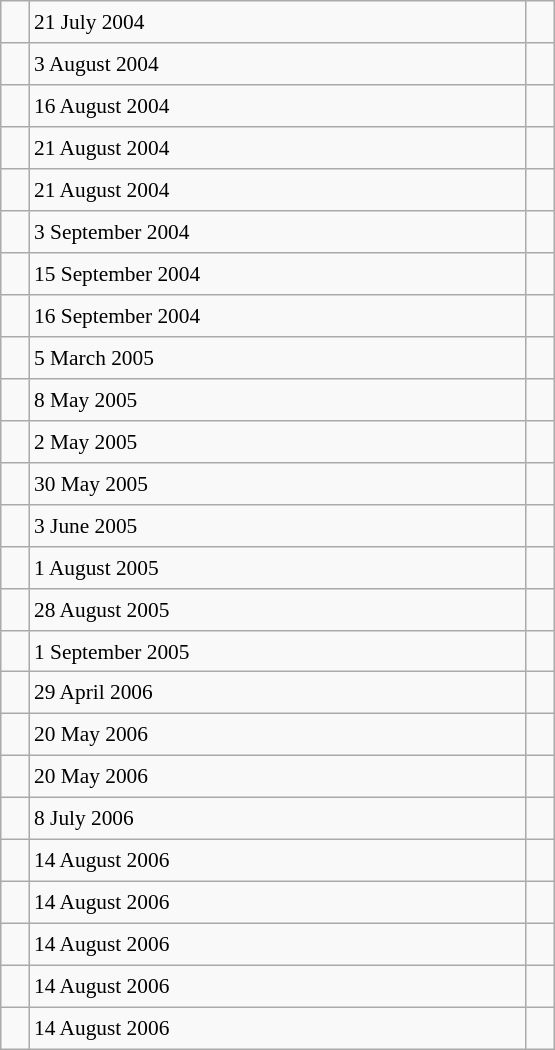<table class="wikitable" style="font-size: 89%; float: left; width: 26em; margin-right: 1em; height: 700px">
<tr>
<td></td>
<td>21 July 2004</td>
<td></td>
</tr>
<tr>
<td></td>
<td>3 August 2004</td>
<td></td>
</tr>
<tr>
<td></td>
<td>16 August 2004</td>
<td></td>
</tr>
<tr>
<td></td>
<td>21 August 2004</td>
<td></td>
</tr>
<tr>
<td></td>
<td>21 August 2004</td>
<td></td>
</tr>
<tr>
<td></td>
<td>3 September 2004</td>
<td></td>
</tr>
<tr>
<td></td>
<td>15 September 2004</td>
<td></td>
</tr>
<tr>
<td></td>
<td>16 September 2004</td>
<td></td>
</tr>
<tr>
<td></td>
<td>5 March 2005</td>
<td></td>
</tr>
<tr>
<td></td>
<td>8 May 2005</td>
<td></td>
</tr>
<tr>
<td></td>
<td>2 May 2005</td>
<td></td>
</tr>
<tr>
<td></td>
<td>30 May 2005</td>
<td></td>
</tr>
<tr>
<td></td>
<td>3 June 2005</td>
<td></td>
</tr>
<tr>
<td></td>
<td>1 August 2005</td>
<td></td>
</tr>
<tr>
<td></td>
<td>28 August 2005</td>
<td></td>
</tr>
<tr>
<td></td>
<td>1 September 2005</td>
<td></td>
</tr>
<tr>
<td></td>
<td>29 April 2006</td>
<td></td>
</tr>
<tr>
<td></td>
<td>20 May 2006</td>
<td></td>
</tr>
<tr>
<td></td>
<td>20 May 2006</td>
<td></td>
</tr>
<tr>
<td></td>
<td>8 July 2006</td>
<td></td>
</tr>
<tr>
<td></td>
<td>14 August 2006</td>
<td></td>
</tr>
<tr>
<td></td>
<td>14 August 2006</td>
<td></td>
</tr>
<tr>
<td></td>
<td>14 August 2006</td>
<td></td>
</tr>
<tr>
<td></td>
<td>14 August 2006</td>
<td></td>
</tr>
<tr>
<td></td>
<td>14 August 2006</td>
<td></td>
</tr>
</table>
